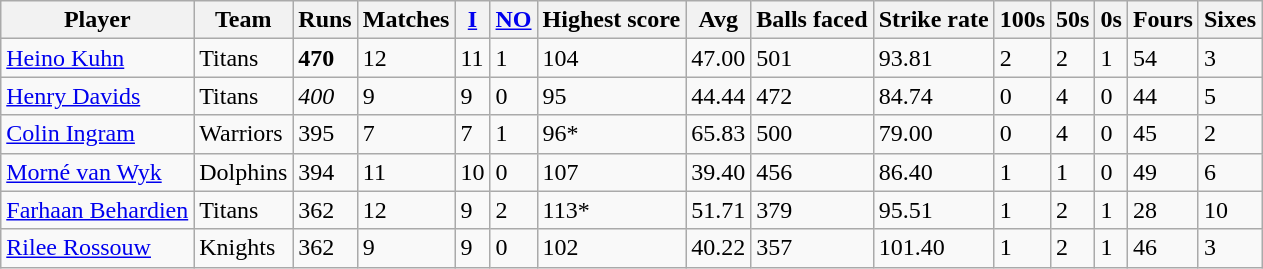<table class="wikitable">
<tr>
<th>Player</th>
<th>Team</th>
<th>Runs</th>
<th>Matches</th>
<th><a href='#'>I</a></th>
<th><a href='#'>NO</a></th>
<th>Highest score</th>
<th>Avg</th>
<th>Balls faced</th>
<th>Strike rate</th>
<th>100s</th>
<th>50s</th>
<th>0s</th>
<th>Fours</th>
<th>Sixes</th>
</tr>
<tr>
<td><a href='#'>Heino Kuhn</a></td>
<td> Titans</td>
<td><strong>470</strong></td>
<td>12</td>
<td>11</td>
<td>1</td>
<td>104</td>
<td>47.00</td>
<td>501</td>
<td>93.81</td>
<td>2</td>
<td>2</td>
<td>1</td>
<td>54</td>
<td>3</td>
</tr>
<tr>
<td><a href='#'>Henry Davids</a></td>
<td> Titans</td>
<td><em>400<strong></td>
<td>9</td>
<td>9</td>
<td>0</td>
<td>95</td>
<td>44.44</td>
<td>472</td>
<td>84.74</td>
<td>0</td>
<td>4</td>
<td>0</td>
<td>44</td>
<td>5</td>
</tr>
<tr>
<td><a href='#'>Colin Ingram</a></td>
<td> Warriors</td>
<td></strong>395<strong></td>
<td>7</td>
<td>7</td>
<td>1</td>
<td>96*</td>
<td>65.83</td>
<td>500</td>
<td>79.00</td>
<td>0</td>
<td>4</td>
<td>0</td>
<td>45</td>
<td>2</td>
</tr>
<tr>
<td><a href='#'>Morné van Wyk</a></td>
<td> Dolphins</td>
<td></strong>394<strong></td>
<td>11</td>
<td>10</td>
<td>0</td>
<td>107</td>
<td>39.40</td>
<td>456</td>
<td>86.40</td>
<td>1</td>
<td>1</td>
<td>0</td>
<td>49</td>
<td>6</td>
</tr>
<tr>
<td><a href='#'>Farhaan Behardien</a></td>
<td> Titans</td>
<td></strong>362<strong></td>
<td>12</td>
<td>9</td>
<td>2</td>
<td>113*</td>
<td>51.71</td>
<td>379</td>
<td>95.51</td>
<td>1</td>
<td>2</td>
<td>1</td>
<td>28</td>
<td>10</td>
</tr>
<tr>
<td><a href='#'>Rilee Rossouw</a></td>
<td> Knights</td>
<td></strong>362<strong></td>
<td>9</td>
<td>9</td>
<td>0</td>
<td>102</td>
<td>40.22</td>
<td>357</td>
<td>101.40</td>
<td>1</td>
<td>2</td>
<td>1</td>
<td>46</td>
<td>3</td>
</tr>
</table>
